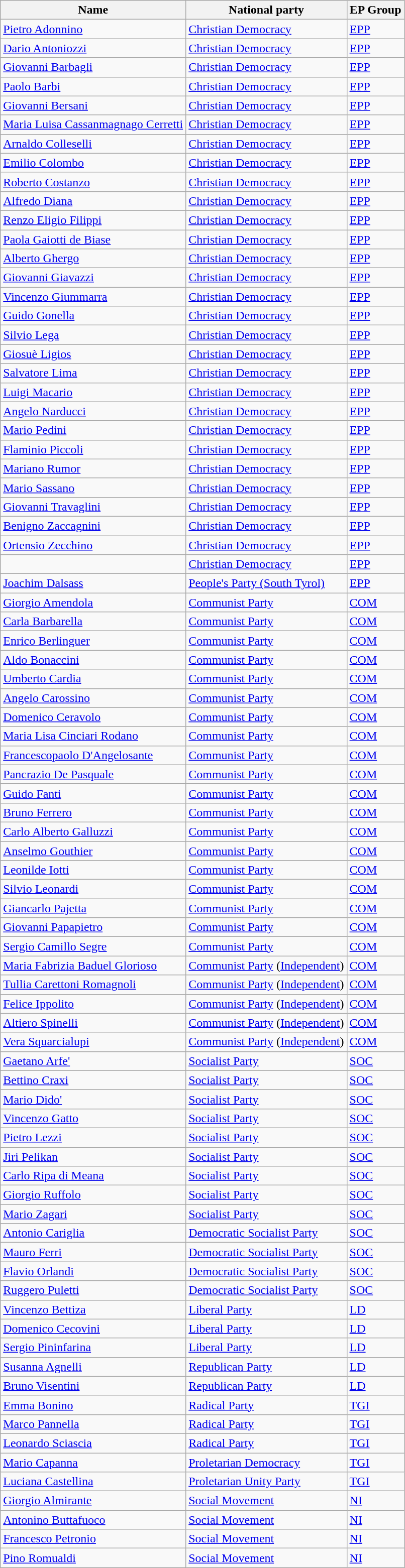<table class="wikitable sortable">
<tr>
<th>Name</th>
<th>National party</th>
<th>EP Group</th>
</tr>
<tr>
<td><a href='#'>Pietro Adonnino</a></td>
<td> <a href='#'>Christian Democracy</a></td>
<td> <a href='#'>EPP</a></td>
</tr>
<tr>
<td><a href='#'>Dario Antoniozzi</a></td>
<td> <a href='#'>Christian Democracy</a></td>
<td> <a href='#'>EPP</a></td>
</tr>
<tr>
<td><a href='#'>Giovanni Barbagli</a></td>
<td> <a href='#'>Christian Democracy</a></td>
<td> <a href='#'>EPP</a></td>
</tr>
<tr>
<td><a href='#'>Paolo Barbi</a></td>
<td> <a href='#'>Christian Democracy</a></td>
<td> <a href='#'>EPP</a></td>
</tr>
<tr>
<td><a href='#'>Giovanni Bersani</a></td>
<td> <a href='#'>Christian Democracy</a></td>
<td> <a href='#'>EPP</a></td>
</tr>
<tr>
<td><a href='#'>Maria Luisa Cassanmagnago Cerretti</a></td>
<td> <a href='#'>Christian Democracy</a></td>
<td> <a href='#'>EPP</a></td>
</tr>
<tr>
<td><a href='#'>Arnaldo Colleselli</a></td>
<td> <a href='#'>Christian Democracy</a></td>
<td> <a href='#'>EPP</a></td>
</tr>
<tr>
<td><a href='#'>Emilio Colombo</a></td>
<td> <a href='#'>Christian Democracy</a></td>
<td> <a href='#'>EPP</a></td>
</tr>
<tr>
<td><a href='#'>Roberto Costanzo</a></td>
<td> <a href='#'>Christian Democracy</a></td>
<td> <a href='#'>EPP</a></td>
</tr>
<tr>
<td><a href='#'>Alfredo Diana</a></td>
<td> <a href='#'>Christian Democracy</a></td>
<td> <a href='#'>EPP</a></td>
</tr>
<tr>
<td><a href='#'>Renzo Eligio Filippi</a></td>
<td> <a href='#'>Christian Democracy</a></td>
<td> <a href='#'>EPP</a></td>
</tr>
<tr>
<td><a href='#'>Paola Gaiotti de Biase</a></td>
<td> <a href='#'>Christian Democracy</a></td>
<td> <a href='#'>EPP</a></td>
</tr>
<tr>
<td><a href='#'>Alberto Ghergo</a></td>
<td> <a href='#'>Christian Democracy</a></td>
<td> <a href='#'>EPP</a></td>
</tr>
<tr>
<td><a href='#'>Giovanni Giavazzi</a></td>
<td> <a href='#'>Christian Democracy</a></td>
<td> <a href='#'>EPP</a></td>
</tr>
<tr>
<td><a href='#'>Vincenzo Giummarra</a></td>
<td> <a href='#'>Christian Democracy</a></td>
<td> <a href='#'>EPP</a></td>
</tr>
<tr>
<td><a href='#'>Guido Gonella</a></td>
<td> <a href='#'>Christian Democracy</a></td>
<td> <a href='#'>EPP</a></td>
</tr>
<tr>
<td><a href='#'>Silvio Lega</a></td>
<td> <a href='#'>Christian Democracy</a></td>
<td> <a href='#'>EPP</a></td>
</tr>
<tr>
<td><a href='#'>Giosuè Ligios</a></td>
<td> <a href='#'>Christian Democracy</a></td>
<td> <a href='#'>EPP</a></td>
</tr>
<tr>
<td><a href='#'>Salvatore Lima</a></td>
<td> <a href='#'>Christian Democracy</a></td>
<td> <a href='#'>EPP</a></td>
</tr>
<tr>
<td><a href='#'>Luigi Macario</a></td>
<td> <a href='#'>Christian Democracy</a></td>
<td> <a href='#'>EPP</a></td>
</tr>
<tr>
<td><a href='#'>Angelo Narducci</a></td>
<td> <a href='#'>Christian Democracy</a></td>
<td> <a href='#'>EPP</a></td>
</tr>
<tr>
<td><a href='#'>Mario Pedini</a></td>
<td> <a href='#'>Christian Democracy</a></td>
<td> <a href='#'>EPP</a></td>
</tr>
<tr>
<td><a href='#'>Flaminio Piccoli</a></td>
<td> <a href='#'>Christian Democracy</a></td>
<td> <a href='#'>EPP</a></td>
</tr>
<tr>
<td><a href='#'>Mariano Rumor</a></td>
<td> <a href='#'>Christian Democracy</a></td>
<td> <a href='#'>EPP</a></td>
</tr>
<tr>
<td><a href='#'>Mario Sassano</a></td>
<td> <a href='#'>Christian Democracy</a></td>
<td> <a href='#'>EPP</a></td>
</tr>
<tr>
<td><a href='#'>Giovanni Travaglini</a></td>
<td> <a href='#'>Christian Democracy</a></td>
<td> <a href='#'>EPP</a></td>
</tr>
<tr>
<td><a href='#'>Benigno Zaccagnini</a></td>
<td> <a href='#'>Christian Democracy</a></td>
<td> <a href='#'>EPP</a></td>
</tr>
<tr>
<td><a href='#'>Ortensio Zecchino</a></td>
<td> <a href='#'>Christian Democracy</a></td>
<td> <a href='#'>EPP</a></td>
</tr>
<tr>
<td></td>
<td> <a href='#'>Christian Democracy</a></td>
<td> <a href='#'>EPP</a></td>
</tr>
<tr>
<td><a href='#'>Joachim Dalsass</a></td>
<td> <a href='#'>People's Party (South Tyrol)</a></td>
<td> <a href='#'>EPP</a></td>
</tr>
<tr>
<td><a href='#'>Giorgio Amendola</a></td>
<td> <a href='#'>Communist Party</a></td>
<td> <a href='#'>COM</a></td>
</tr>
<tr>
<td><a href='#'>Carla Barbarella</a></td>
<td> <a href='#'>Communist Party</a></td>
<td> <a href='#'>COM</a></td>
</tr>
<tr>
<td><a href='#'>Enrico Berlinguer</a></td>
<td> <a href='#'>Communist Party</a></td>
<td> <a href='#'>COM</a></td>
</tr>
<tr>
<td><a href='#'>Aldo Bonaccini</a></td>
<td> <a href='#'>Communist Party</a></td>
<td> <a href='#'>COM</a></td>
</tr>
<tr>
<td><a href='#'>Umberto Cardia</a></td>
<td> <a href='#'>Communist Party</a></td>
<td> <a href='#'>COM</a></td>
</tr>
<tr>
<td><a href='#'>Angelo Carossino</a></td>
<td> <a href='#'>Communist Party</a></td>
<td> <a href='#'>COM</a></td>
</tr>
<tr>
<td><a href='#'>Domenico Ceravolo</a></td>
<td> <a href='#'>Communist Party</a></td>
<td> <a href='#'>COM</a></td>
</tr>
<tr>
<td><a href='#'>Maria Lisa Cinciari Rodano</a></td>
<td> <a href='#'>Communist Party</a></td>
<td> <a href='#'>COM</a></td>
</tr>
<tr>
<td><a href='#'>Francescopaolo D'Angelosante</a></td>
<td> <a href='#'>Communist Party</a></td>
<td> <a href='#'>COM</a></td>
</tr>
<tr>
<td><a href='#'>Pancrazio De Pasquale</a></td>
<td> <a href='#'>Communist Party</a></td>
<td> <a href='#'>COM</a></td>
</tr>
<tr>
<td><a href='#'>Guido Fanti</a></td>
<td> <a href='#'>Communist Party</a></td>
<td> <a href='#'>COM</a></td>
</tr>
<tr>
<td><a href='#'>Bruno Ferrero</a></td>
<td> <a href='#'>Communist Party</a></td>
<td> <a href='#'>COM</a></td>
</tr>
<tr>
<td><a href='#'>Carlo Alberto Galluzzi</a></td>
<td> <a href='#'>Communist Party</a></td>
<td> <a href='#'>COM</a></td>
</tr>
<tr>
<td><a href='#'>Anselmo Gouthier</a></td>
<td> <a href='#'>Communist Party</a></td>
<td> <a href='#'>COM</a></td>
</tr>
<tr>
<td><a href='#'>Leonilde Iotti</a></td>
<td> <a href='#'>Communist Party</a></td>
<td> <a href='#'>COM</a></td>
</tr>
<tr>
<td><a href='#'>Silvio Leonardi</a></td>
<td> <a href='#'>Communist Party</a></td>
<td> <a href='#'>COM</a></td>
</tr>
<tr>
<td><a href='#'>Giancarlo Pajetta</a></td>
<td> <a href='#'>Communist Party</a></td>
<td> <a href='#'>COM</a></td>
</tr>
<tr>
<td><a href='#'>Giovanni Papapietro</a></td>
<td> <a href='#'>Communist Party</a></td>
<td> <a href='#'>COM</a></td>
</tr>
<tr>
<td><a href='#'>Sergio Camillo Segre</a></td>
<td> <a href='#'>Communist Party</a></td>
<td> <a href='#'>COM</a></td>
</tr>
<tr>
<td><a href='#'>Maria Fabrizia Baduel Glorioso</a></td>
<td> <a href='#'>Communist Party</a> (<a href='#'>Independent</a>)</td>
<td> <a href='#'>COM</a></td>
</tr>
<tr>
<td><a href='#'>Tullia Carettoni Romagnoli</a></td>
<td> <a href='#'>Communist Party</a> (<a href='#'>Independent</a>)</td>
<td> <a href='#'>COM</a></td>
</tr>
<tr>
<td><a href='#'>Felice Ippolito</a></td>
<td> <a href='#'>Communist Party</a> (<a href='#'>Independent</a>)</td>
<td> <a href='#'>COM</a></td>
</tr>
<tr>
<td><a href='#'>Altiero Spinelli</a></td>
<td> <a href='#'>Communist Party</a> (<a href='#'>Independent</a>)</td>
<td> <a href='#'>COM</a></td>
</tr>
<tr>
<td><a href='#'>Vera Squarcialupi</a></td>
<td> <a href='#'>Communist Party</a> (<a href='#'>Independent</a>)</td>
<td> <a href='#'>COM</a></td>
</tr>
<tr>
<td><a href='#'>Gaetano Arfe'</a></td>
<td> <a href='#'>Socialist Party</a></td>
<td> <a href='#'>SOC</a></td>
</tr>
<tr>
<td><a href='#'>Bettino Craxi</a></td>
<td> <a href='#'>Socialist Party</a></td>
<td> <a href='#'>SOC</a></td>
</tr>
<tr>
<td><a href='#'>Mario Dido'</a></td>
<td> <a href='#'>Socialist Party</a></td>
<td> <a href='#'>SOC</a></td>
</tr>
<tr>
<td><a href='#'>Vincenzo Gatto</a></td>
<td> <a href='#'>Socialist Party</a></td>
<td> <a href='#'>SOC</a></td>
</tr>
<tr>
<td><a href='#'>Pietro Lezzi</a></td>
<td> <a href='#'>Socialist Party</a></td>
<td> <a href='#'>SOC</a></td>
</tr>
<tr>
<td><a href='#'>Jiri Pelikan</a></td>
<td> <a href='#'>Socialist Party</a></td>
<td> <a href='#'>SOC</a></td>
</tr>
<tr>
<td><a href='#'>Carlo Ripa di Meana</a></td>
<td> <a href='#'>Socialist Party</a></td>
<td> <a href='#'>SOC</a></td>
</tr>
<tr>
<td><a href='#'>Giorgio Ruffolo</a></td>
<td> <a href='#'>Socialist Party</a></td>
<td> <a href='#'>SOC</a></td>
</tr>
<tr>
<td><a href='#'>Mario Zagari</a></td>
<td> <a href='#'>Socialist Party</a></td>
<td> <a href='#'>SOC</a></td>
</tr>
<tr>
<td><a href='#'>Antonio Cariglia</a></td>
<td> <a href='#'>Democratic Socialist Party</a></td>
<td> <a href='#'>SOC</a></td>
</tr>
<tr>
<td><a href='#'>Mauro Ferri</a></td>
<td> <a href='#'>Democratic Socialist Party</a></td>
<td> <a href='#'>SOC</a></td>
</tr>
<tr>
<td><a href='#'>Flavio Orlandi</a></td>
<td> <a href='#'>Democratic Socialist Party</a></td>
<td> <a href='#'>SOC</a></td>
</tr>
<tr>
<td><a href='#'>Ruggero Puletti</a></td>
<td> <a href='#'>Democratic Socialist Party</a></td>
<td> <a href='#'>SOC</a></td>
</tr>
<tr>
<td><a href='#'>Vincenzo Bettiza</a></td>
<td> <a href='#'>Liberal Party</a></td>
<td> <a href='#'>LD</a></td>
</tr>
<tr>
<td><a href='#'>Domenico Cecovini</a></td>
<td> <a href='#'>Liberal Party</a></td>
<td> <a href='#'>LD</a></td>
</tr>
<tr>
<td><a href='#'>Sergio Pininfarina</a></td>
<td> <a href='#'>Liberal Party</a></td>
<td> <a href='#'>LD</a></td>
</tr>
<tr>
<td><a href='#'>Susanna Agnelli</a></td>
<td> <a href='#'>Republican Party</a></td>
<td> <a href='#'>LD</a></td>
</tr>
<tr>
<td><a href='#'>Bruno Visentini</a></td>
<td> <a href='#'>Republican Party</a></td>
<td> <a href='#'>LD</a></td>
</tr>
<tr>
<td><a href='#'>Emma Bonino</a></td>
<td> <a href='#'>Radical Party</a></td>
<td> <a href='#'>TGI</a></td>
</tr>
<tr>
<td><a href='#'>Marco Pannella</a></td>
<td> <a href='#'>Radical Party</a></td>
<td> <a href='#'>TGI</a></td>
</tr>
<tr>
<td><a href='#'>Leonardo Sciascia</a></td>
<td> <a href='#'>Radical Party</a></td>
<td> <a href='#'>TGI</a></td>
</tr>
<tr>
<td><a href='#'>Mario Capanna</a></td>
<td> <a href='#'>Proletarian Democracy</a></td>
<td> <a href='#'>TGI</a></td>
</tr>
<tr>
<td><a href='#'>Luciana Castellina</a></td>
<td> <a href='#'>Proletarian Unity Party</a></td>
<td> <a href='#'>TGI</a></td>
</tr>
<tr>
<td><a href='#'>Giorgio Almirante</a></td>
<td> <a href='#'>Social Movement</a></td>
<td> <a href='#'>NI</a></td>
</tr>
<tr>
<td><a href='#'>Antonino Buttafuoco</a></td>
<td> <a href='#'>Social Movement</a></td>
<td> <a href='#'>NI</a></td>
</tr>
<tr>
<td><a href='#'>Francesco Petronio</a></td>
<td> <a href='#'>Social Movement</a></td>
<td> <a href='#'>NI</a></td>
</tr>
<tr>
<td><a href='#'>Pino Romualdi</a></td>
<td> <a href='#'>Social Movement</a></td>
<td> <a href='#'>NI</a></td>
</tr>
</table>
